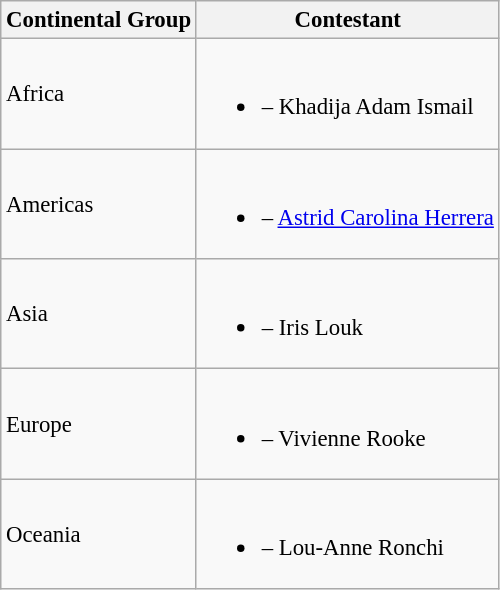<table class="wikitable sortable" style="font-size:95%;">
<tr>
<th>Continental Group</th>
<th>Contestant</th>
</tr>
<tr>
<td>Africa</td>
<td><br><ul><li> – Khadija Adam Ismail</li></ul></td>
</tr>
<tr>
<td>Americas</td>
<td><br><ul><li> – <a href='#'>Astrid Carolina Herrera</a></li></ul></td>
</tr>
<tr>
<td>Asia</td>
<td><br><ul><li> – Iris Louk</li></ul></td>
</tr>
<tr>
<td>Europe</td>
<td><br><ul><li> – Vivienne Rooke</li></ul></td>
</tr>
<tr>
<td>Oceania</td>
<td><br><ul><li> – Lou-Anne Ronchi</li></ul></td>
</tr>
</table>
